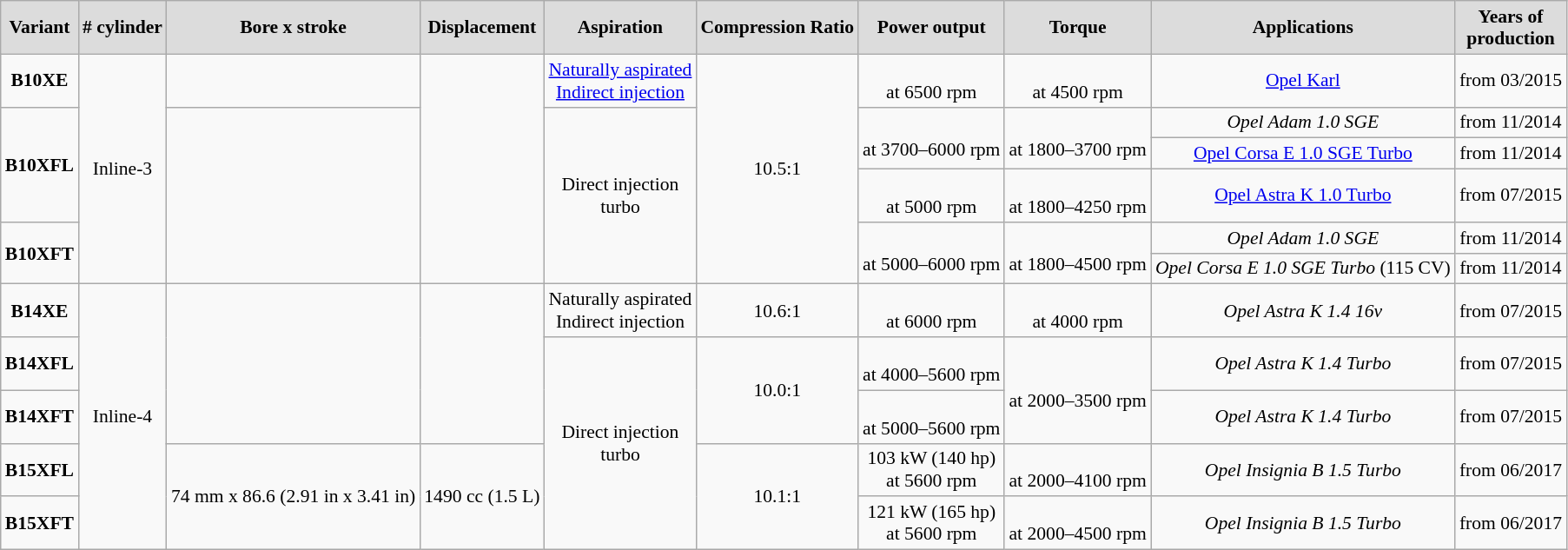<table class="wikitable" style="text-align:center; font-size:90%;">
<tr>
<th style="text-align:center; background:#dcdcdc; vertical-align:middle;">Variant</th>
<th style="text-align:center; background:#dcdcdc; vertical-align:middle;"># cylinder</th>
<th style="text-align:center; background:#dcdcdc; vertical-align:middle;">Bore x stroke</th>
<th style="text-align:center; background:#dcdcdc; vertical-align:middle;">Displacement</th>
<th style="text-align:center; background:#dcdcdc; vertical-align:middle;">Aspiration</th>
<th style="text-align:center; background:#dcdcdc; vertical-align:middle;">Compression Ratio</th>
<th style="text-align:center; background:#dcdcdc; vertical-align:middle;">Power output</th>
<th style="text-align:center; background:#dcdcdc; vertical-align:middle;">Torque</th>
<th style="text-align:center; background:#dcdcdc; vertical-align:middle;">Applications</th>
<th style="text-align:center; background:#dcdcdc; vertical-align:middle;">Years of<br>production</th>
</tr>
<tr>
<td><strong>B10XE</strong></td>
<td rowspan="6">Inline-3</td>
<td rowspan="1"></td>
<td rowspan="6"></td>
<td><a href='#'>Naturally aspirated</a><br><a href='#'>Indirect injection</a></td>
<td rowspan="6">10.5:1</td>
<td><br>at 6500 rpm</td>
<td><br>at 4500 rpm</td>
<td><a href='#'>Opel Karl</a></td>
<td>from 03/2015</td>
</tr>
<tr>
<td rowspan="3"><strong>B10XFL</strong></td>
<td rowspan="5"></td>
<td rowspan="5">Direct injection<br>turbo</td>
<td rowspan="2"><br>at 3700–6000 rpm</td>
<td rowspan="2"><br>at 1800–3700 rpm</td>
<td><em>Opel Adam 1.0 SGE</em></td>
<td>from 11/2014</td>
</tr>
<tr>
<td><a href='#'>Opel Corsa E 1.0 SGE Turbo</a></td>
<td>from 11/2014</td>
</tr>
<tr>
<td><br>at 5000 rpm</td>
<td><br>at 1800–4250 rpm</td>
<td><a href='#'>Opel Astra K 1.0 Turbo</a></td>
<td>from 07/2015</td>
</tr>
<tr>
<td rowspan="2"><strong>B10XFT</strong></td>
<td rowspan="2"><br>at 5000–6000 rpm</td>
<td rowspan="2"><br>at 1800–4500 rpm</td>
<td><em>Opel Adam 1.0 SGE</em></td>
<td>from 11/2014</td>
</tr>
<tr>
<td><em>Opel Corsa E 1.0 SGE Turbo</em> (115 CV)</td>
<td>from 11/2014</td>
</tr>
<tr>
<td><strong>B14XE</strong></td>
<td rowspan="5">Inline-4</td>
<td rowspan="3"></td>
<td rowspan="3"></td>
<td>Naturally aspirated<br>Indirect injection</td>
<td>10.6:1</td>
<td><br>at 6000 rpm</td>
<td><br>at 4000 rpm</td>
<td><em>Opel Astra K 1.4 16v</em></td>
<td>from  07/2015</td>
</tr>
<tr>
<td><strong>B14XFL</strong></td>
<td rowspan="4">Direct injection<br>turbo</td>
<td rowspan="2">10.0:1</td>
<td><br>at 4000–5600 rpm</td>
<td rowspan="2"><br>at 2000–3500 rpm</td>
<td><em>Opel Astra K 1.4 Turbo </em></td>
<td>from  07/2015</td>
</tr>
<tr>
<td><strong>B14XFT</strong></td>
<td><br>at 5000–5600 rpm</td>
<td><em>Opel Astra K 1.4 Turbo </em></td>
<td>from 07/2015</td>
</tr>
<tr>
<td><strong>B15XFL</strong></td>
<td rowspan="2">74 mm x 86.6 (2.91 in x 3.41 in)</td>
<td rowspan="2">1490 cc (1.5 L)</td>
<td rowspan="2">10.1:1</td>
<td>103 kW (140 hp)<br>at 5600 rpm</td>
<td><br>at 2000–4100 rpm</td>
<td><em>Opel Insignia B 1.5 Turbo</em></td>
<td>from 06/2017</td>
</tr>
<tr>
<td><strong>B15XFT</strong></td>
<td>121 kW (165 hp)<br>at 5600 rpm</td>
<td><br>at 2000–4500 rpm</td>
<td><em>Opel Insignia B 1.5 Turbo</em></td>
<td>from 06/2017</td>
</tr>
</table>
